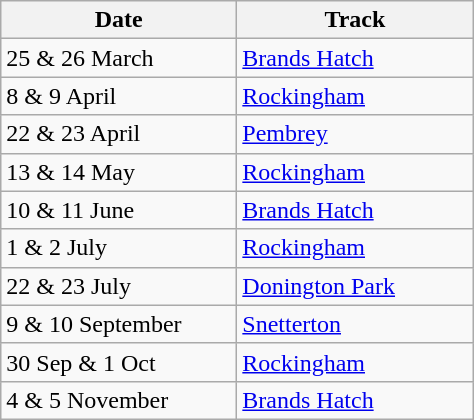<table class="wikitable">
<tr>
<th width="150">Date</th>
<th width="150">Track</th>
</tr>
<tr>
<td>25 & 26 March</td>
<td><a href='#'>Brands Hatch</a></td>
</tr>
<tr>
<td>8 & 9 April</td>
<td><a href='#'>Rockingham</a></td>
</tr>
<tr>
<td>22 & 23 April</td>
<td><a href='#'>Pembrey</a></td>
</tr>
<tr>
<td>13 & 14 May</td>
<td><a href='#'>Rockingham</a></td>
</tr>
<tr>
<td>10 & 11 June</td>
<td><a href='#'>Brands Hatch</a></td>
</tr>
<tr>
<td>1 & 2 July</td>
<td><a href='#'>Rockingham</a></td>
</tr>
<tr>
<td>22 & 23 July</td>
<td><a href='#'>Donington Park</a></td>
</tr>
<tr>
<td>9 & 10 September</td>
<td><a href='#'>Snetterton</a></td>
</tr>
<tr>
<td>30 Sep & 1 Oct</td>
<td><a href='#'>Rockingham</a></td>
</tr>
<tr>
<td>4 & 5 November</td>
<td><a href='#'>Brands Hatch</a></td>
</tr>
</table>
